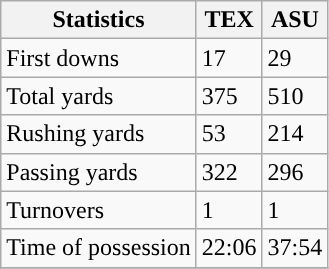<table class="wikitable" style="float: left;">
<tr>
<th>Statistics</th>
<th>TEX</th>
<th>ASU</th>
</tr>
<tr>
<td>First downs</td>
<td>17</td>
<td>29</td>
</tr>
<tr>
<td>Total yards</td>
<td>375</td>
<td>510</td>
</tr>
<tr>
<td>Rushing yards</td>
<td>53</td>
<td>214</td>
</tr>
<tr>
<td>Passing yards</td>
<td>322</td>
<td>296</td>
</tr>
<tr>
<td>Turnovers</td>
<td>1</td>
<td>1</td>
</tr>
<tr>
<td>Time of possession</td>
<td>22:06</td>
<td>37:54</td>
</tr>
<tr>
</tr>
</table>
